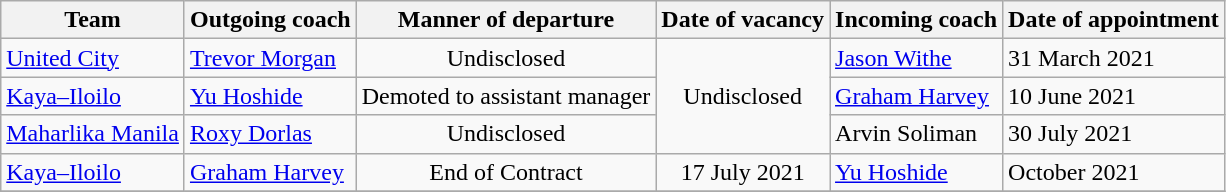<table class="wikitable sortable">
<tr>
<th>Team</th>
<th>Outgoing coach</th>
<th>Manner of departure</th>
<th>Date of vacancy</th>
<th>Incoming coach</th>
<th>Date of appointment</th>
</tr>
<tr>
<td><a href='#'>United City</a></td>
<td> <a href='#'>Trevor Morgan</a></td>
<td align="center">Undisclosed</td>
<td rowspan="3" align="center">Undisclosed</td>
<td> <a href='#'>Jason Withe</a></td>
<td>31 March 2021</td>
</tr>
<tr>
<td><a href='#'>Kaya–Iloilo</a></td>
<td> <a href='#'>Yu Hoshide</a></td>
<td align="center">Demoted to assistant manager</td>
<td> <a href='#'>Graham Harvey</a></td>
<td>10 June 2021</td>
</tr>
<tr>
<td><a href='#'>Maharlika Manila</a></td>
<td> <a href='#'>Roxy Dorlas</a></td>
<td align="center">Undisclosed</td>
<td> Arvin Soliman</td>
<td>30 July 2021</td>
</tr>
<tr>
<td><a href='#'>Kaya–Iloilo</a></td>
<td> <a href='#'>Graham Harvey</a></td>
<td align="center">End of Contract</td>
<td align="center">17 July 2021</td>
<td> <a href='#'>Yu Hoshide</a></td>
<td>October 2021</td>
</tr>
<tr>
</tr>
</table>
